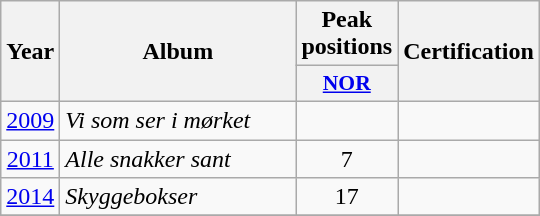<table class="wikitable">
<tr>
<th rowspan="2" width="10">Year</th>
<th rowspan="2" width="150">Album</th>
<th colspan="1" width="20">Peak positions</th>
<th rowspan="2" width="70">Certification</th>
</tr>
<tr>
<th scope="col" style="width:3em;font-size:90%;"><a href='#'>NOR</a><br></th>
</tr>
<tr>
<td style="text-align:center;"><a href='#'>2009</a></td>
<td><em>Vi som ser i mørket</em></td>
<td style="text-align:center;"></td>
<td style="text-align:center;"></td>
</tr>
<tr>
<td style="text-align:center;"><a href='#'>2011</a></td>
<td><em>Alle snakker sant</em></td>
<td style="text-align:center;">7</td>
<td style="text-align:center;"></td>
</tr>
<tr>
<td style="text-align:center;"><a href='#'>2014</a></td>
<td><em>Skyggebokser</em></td>
<td style="text-align:center;">17</td>
<td style="text-align:center;"></td>
</tr>
<tr>
</tr>
</table>
